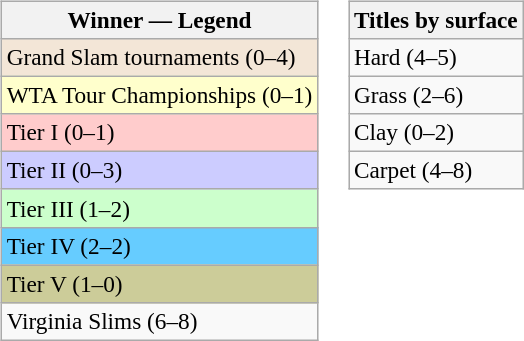<table>
<tr valign=top>
<td><br><table class=wikitable style=font-size:97%>
<tr>
<th>Winner — Legend</th>
</tr>
<tr>
<td style="background:#f3e6d7;">Grand Slam tournaments (0–4)</td>
</tr>
<tr>
<td style="background:#ffffcc;">WTA Tour Championships (0–1)</td>
</tr>
<tr>
<td bgcolor=#FFCCCC>Tier I (0–1)</td>
</tr>
<tr>
<td bgcolor=#CCCCFF>Tier II (0–3)</td>
</tr>
<tr>
<td bgcolor=#CCFFCC>Tier III (1–2)</td>
</tr>
<tr>
<td bgcolor=#66CCFF>Tier IV (2–2)</td>
</tr>
<tr>
<td bgcolor=#CCCC99>Tier V (1–0)</td>
</tr>
<tr>
<td>Virginia Slims (6–8)</td>
</tr>
</table>
</td>
<td><br><table class=wikitable style=font-size:97%>
<tr>
<th>Titles by surface</th>
</tr>
<tr>
<td>Hard (4–5)</td>
</tr>
<tr>
<td>Grass (2–6)</td>
</tr>
<tr>
<td>Clay (0–2)</td>
</tr>
<tr>
<td>Carpet (4–8)</td>
</tr>
</table>
</td>
</tr>
</table>
